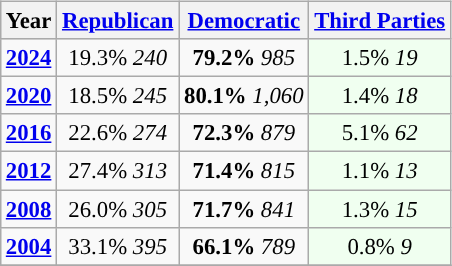<table class="wikitable" style="float:right; font-size:95%;">
<tr bgcolor=lightgrey>
<th>Year</th>
<th><a href='#'>Republican</a></th>
<th><a href='#'>Democratic</a></th>
<th><a href='#'>Third Parties</a></th>
</tr>
<tr>
<td style="text-align:center; "><strong><a href='#'>2024</a></strong></td>
<td style="text-align:center; ">19.3% <em>240</em></td>
<td style="text-align:center; "><strong>79.2%</strong>  <em>985</em></td>
<td style="text-align:center; background:honeyDew;">1.5% <em>19</em></td>
</tr>
<tr>
<td style="text-align:center; "><strong><a href='#'>2020</a></strong></td>
<td style="text-align:center; ">18.5% <em>245</em></td>
<td style="text-align:center; "><strong>80.1%</strong>  <em>1,060</em></td>
<td style="text-align:center; background:honeyDew;">1.4% <em>18</em></td>
</tr>
<tr>
<td style="text-align:center; "><strong><a href='#'>2016</a></strong></td>
<td style="text-align:center; ">22.6% <em>274</em></td>
<td style="text-align:center; "><strong>72.3%</strong>  <em>879</em></td>
<td style="text-align:center; background:honeyDew;">5.1% <em>62</em></td>
</tr>
<tr>
<td style="text-align:center; "><strong><a href='#'>2012</a></strong></td>
<td style="text-align:center; ">27.4% <em>313</em></td>
<td style="text-align:center; "><strong>71.4%</strong>  <em>815</em></td>
<td style="text-align:center; background:honeyDew;">1.1% <em>13</em></td>
</tr>
<tr>
<td style="text-align:center; "><strong><a href='#'>2008</a></strong></td>
<td style="text-align:center; ">26.0% <em>305</em></td>
<td style="text-align:center; "><strong>71.7%</strong>  <em>841</em></td>
<td style="text-align:center; background:honeyDew;">1.3% <em>15</em></td>
</tr>
<tr>
<td style="text-align:center; "><strong><a href='#'>2004</a></strong></td>
<td style="text-align:center; ">33.1% <em>395</em></td>
<td style="text-align:center; "><strong>66.1%</strong>  <em>789</em></td>
<td style="text-align:center; background:honeyDew;">0.8% <em>9</em></td>
</tr>
<tr>
</tr>
</table>
